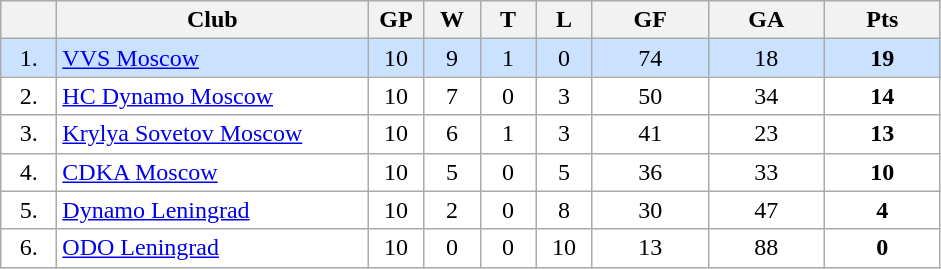<table class="wikitable">
<tr>
<th width="30"></th>
<th width="200">Club</th>
<th width="30">GP</th>
<th width="30">W</th>
<th width="30">T</th>
<th width="30">L</th>
<th width="70">GF</th>
<th width="70">GA</th>
<th width="70">Pts</th>
</tr>
<tr bgcolor="#CAE1FF" align="center">
<td>1.</td>
<td align="left"><a href='#'>VVS Moscow</a></td>
<td>10</td>
<td>9</td>
<td>1</td>
<td>0</td>
<td>74</td>
<td>18</td>
<td><strong>19</strong></td>
</tr>
<tr bgcolor="#FFFFFF" align="center">
<td>2.</td>
<td align="left"><a href='#'>HC Dynamo Moscow</a></td>
<td>10</td>
<td>7</td>
<td>0</td>
<td>3</td>
<td>50</td>
<td>34</td>
<td><strong>14</strong></td>
</tr>
<tr bgcolor="#FFFFFF" align="center">
<td>3.</td>
<td align="left"><a href='#'>Krylya Sovetov Moscow</a></td>
<td>10</td>
<td>6</td>
<td>1</td>
<td>3</td>
<td>41</td>
<td>23</td>
<td><strong>13</strong></td>
</tr>
<tr bgcolor="#FFFFFF" align="center">
<td>4.</td>
<td align="left"><a href='#'>CDKA Moscow</a></td>
<td>10</td>
<td>5</td>
<td>0</td>
<td>5</td>
<td>36</td>
<td>33</td>
<td><strong>10</strong></td>
</tr>
<tr bgcolor="#FFFFFF" align="center">
<td>5.</td>
<td align="left"><a href='#'>Dynamo Leningrad</a></td>
<td>10</td>
<td>2</td>
<td>0</td>
<td>8</td>
<td>30</td>
<td>47</td>
<td><strong>4</strong></td>
</tr>
<tr bgcolor="#FFFFFF" align="center">
<td>6.</td>
<td align="left"><a href='#'>ODO Leningrad</a></td>
<td>10</td>
<td>0</td>
<td>0</td>
<td>10</td>
<td>13</td>
<td>88</td>
<td><strong>0</strong></td>
</tr>
</table>
